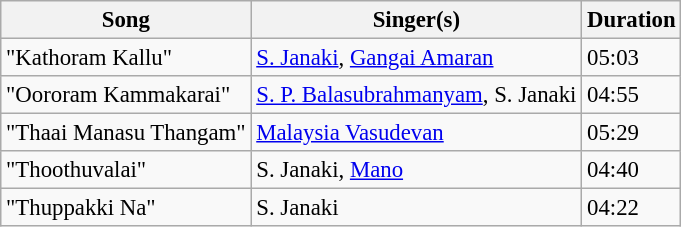<table class="wikitable" style="font-size:95%;">
<tr>
<th>Song</th>
<th>Singer(s)</th>
<th>Duration</th>
</tr>
<tr>
<td>"Kathoram Kallu"</td>
<td><a href='#'>S. Janaki</a>, <a href='#'>Gangai Amaran</a></td>
<td>05:03</td>
</tr>
<tr>
<td>"Oororam Kammakarai"</td>
<td><a href='#'>S. P. Balasubrahmanyam</a>, S. Janaki</td>
<td>04:55</td>
</tr>
<tr>
<td>"Thaai Manasu Thangam"</td>
<td><a href='#'>Malaysia Vasudevan</a></td>
<td>05:29</td>
</tr>
<tr>
<td>"Thoothuvalai"</td>
<td>S. Janaki, <a href='#'>Mano</a></td>
<td>04:40</td>
</tr>
<tr>
<td>"Thuppakki Na"</td>
<td>S. Janaki</td>
<td>04:22</td>
</tr>
</table>
